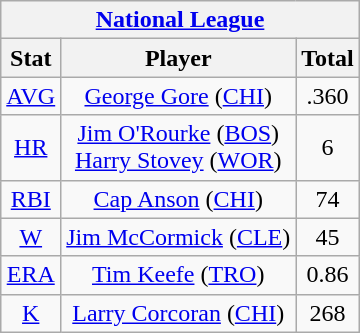<table class="wikitable" style="text-align:center;">
<tr>
<th colspan="3"><a href='#'>National League</a></th>
</tr>
<tr>
<th>Stat</th>
<th>Player</th>
<th>Total</th>
</tr>
<tr>
<td><a href='#'>AVG</a></td>
<td><a href='#'>George Gore</a> (<a href='#'>CHI</a>)</td>
<td>.360</td>
</tr>
<tr>
<td><a href='#'>HR</a></td>
<td><a href='#'>Jim O'Rourke</a> (<a href='#'>BOS</a>)<br><a href='#'>Harry Stovey</a> (<a href='#'>WOR</a>)</td>
<td>6</td>
</tr>
<tr>
<td><a href='#'>RBI</a></td>
<td><a href='#'>Cap Anson</a> (<a href='#'>CHI</a>)</td>
<td>74</td>
</tr>
<tr>
<td><a href='#'>W</a></td>
<td><a href='#'>Jim McCormick</a> (<a href='#'>CLE</a>)</td>
<td>45</td>
</tr>
<tr>
<td><a href='#'>ERA</a></td>
<td><a href='#'>Tim Keefe</a> (<a href='#'>TRO</a>)</td>
<td>0.86</td>
</tr>
<tr>
<td><a href='#'>K</a></td>
<td><a href='#'>Larry Corcoran</a> (<a href='#'>CHI</a>)</td>
<td>268</td>
</tr>
</table>
